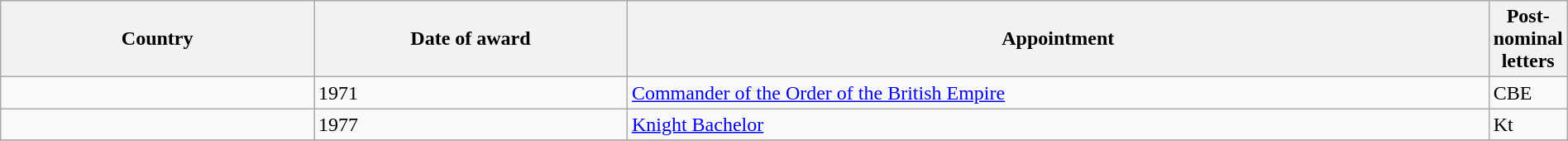<table class="wikitable" style="width:100%;">
<tr>
<th style="width:20%;">Country</th>
<th style="width:20%;">Date of award</th>
<th style="width:55%;">Appointment</th>
<th style="width:5%;">Post-nominal letters</th>
</tr>
<tr>
<td></td>
<td>1971</td>
<td><a href='#'>Commander of the Order of the British Empire</a></td>
<td>CBE</td>
</tr>
<tr>
<td></td>
<td>1977</td>
<td><a href='#'>Knight Bachelor</a></td>
<td>Kt</td>
</tr>
<tr>
</tr>
</table>
